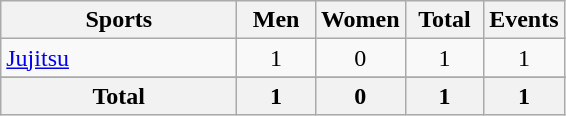<table class="wikitable sortable" style="text-align:center;">
<tr>
<th width="150">Sports</th>
<th width="45">Men</th>
<th width="45">Women</th>
<th width="45">Total</th>
<th width="45">Events</th>
</tr>
<tr>
<td align="left"><a href='#'>Jujitsu</a></td>
<td>1</td>
<td>0</td>
<td>1</td>
<td>1</td>
</tr>
<tr>
</tr>
<tr class="sortbottom">
<th>Total</th>
<th>1</th>
<th>0</th>
<th>1</th>
<th>1</th>
</tr>
</table>
